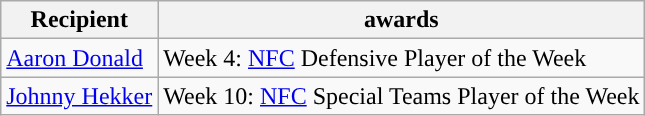<table class="wikitable">
<tr>
<th>Recipient</th>
<th>awards</th>
</tr>
<tr>
<td><a href='#'>Aaron Donald</a></td>
<td>Week 4: <a href='#'>NFC</a> Defensive Player of the Week</td>
</tr>
<tr>
<td><a href='#'>Johnny Hekker</a></td>
<td>Week 10: <a href='#'>NFC</a> Special Teams Player of the Week</td>
</tr>
</table>
